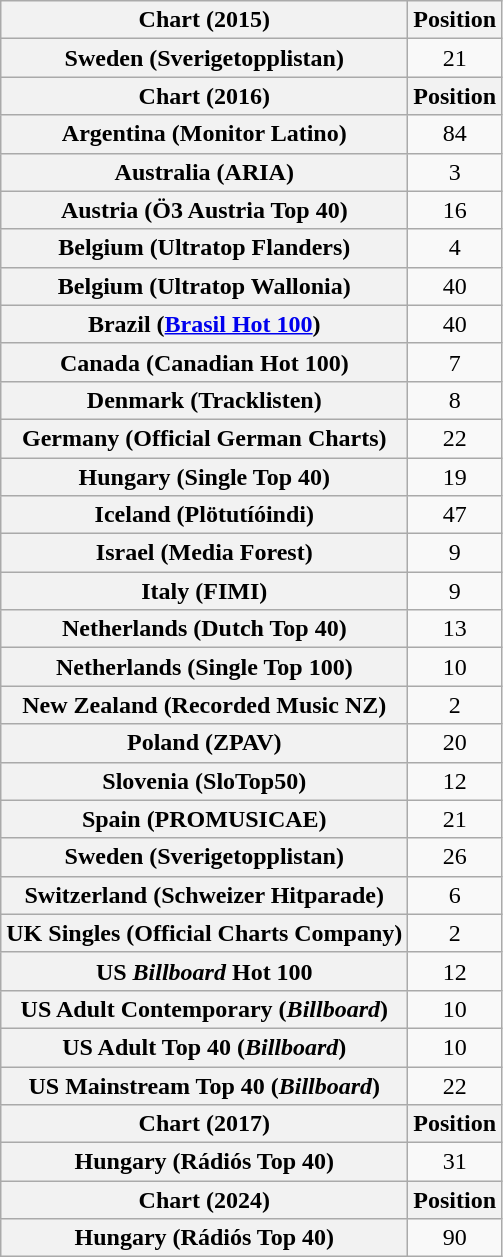<table class="wikitable plainrowheaders sortable" style="text-align:center">
<tr>
<th>Chart (2015)</th>
<th>Position</th>
</tr>
<tr>
<th scope="row">Sweden (Sverigetopplistan)</th>
<td>21</td>
</tr>
<tr>
<th>Chart (2016)</th>
<th>Position</th>
</tr>
<tr>
<th scope="row">Argentina (Monitor Latino)</th>
<td>84</td>
</tr>
<tr>
<th scope="row">Australia (ARIA)</th>
<td>3</td>
</tr>
<tr>
<th scope="row">Austria (Ö3 Austria Top 40)</th>
<td>16</td>
</tr>
<tr>
<th scope="row">Belgium (Ultratop Flanders)</th>
<td>4</td>
</tr>
<tr>
<th scope="row">Belgium (Ultratop Wallonia)</th>
<td>40</td>
</tr>
<tr>
<th scope="row">Brazil (<a href='#'>Brasil Hot 100</a>)</th>
<td>40</td>
</tr>
<tr>
<th scope="row">Canada (Canadian Hot 100)</th>
<td>7</td>
</tr>
<tr>
<th scope="row">Denmark (Tracklisten)</th>
<td>8</td>
</tr>
<tr>
<th scope="row">Germany (Official German Charts)</th>
<td>22</td>
</tr>
<tr>
<th scope="row">Hungary (Single Top 40)</th>
<td>19</td>
</tr>
<tr>
<th scope="row">Iceland (Plötutíóindi)</th>
<td>47</td>
</tr>
<tr>
<th scope="row">Israel (Media Forest)</th>
<td>9</td>
</tr>
<tr>
<th scope="row">Italy (FIMI)</th>
<td>9</td>
</tr>
<tr>
<th scope="row">Netherlands (Dutch Top 40)</th>
<td>13</td>
</tr>
<tr>
<th scope="row">Netherlands (Single Top 100)</th>
<td>10</td>
</tr>
<tr>
<th scope="row">New Zealand (Recorded Music NZ)</th>
<td>2</td>
</tr>
<tr>
<th scope="row">Poland (ZPAV)</th>
<td>20</td>
</tr>
<tr>
<th scope="row">Slovenia (SloTop50)</th>
<td>12</td>
</tr>
<tr>
<th scope="row">Spain (PROMUSICAE)</th>
<td>21</td>
</tr>
<tr>
<th scope="row">Sweden (Sverigetopplistan)</th>
<td>26</td>
</tr>
<tr>
<th scope="row">Switzerland (Schweizer Hitparade)</th>
<td>6</td>
</tr>
<tr>
<th scope="row">UK Singles (Official Charts Company)</th>
<td>2</td>
</tr>
<tr>
<th scope="row">US <em>Billboard</em> Hot 100</th>
<td>12</td>
</tr>
<tr>
<th scope="row">US Adult Contemporary (<em>Billboard</em>)</th>
<td>10</td>
</tr>
<tr>
<th scope="row">US Adult Top 40 (<em>Billboard</em>)</th>
<td>10</td>
</tr>
<tr>
<th scope="row">US Mainstream Top 40 (<em>Billboard</em>)</th>
<td>22</td>
</tr>
<tr>
<th>Chart (2017)</th>
<th>Position</th>
</tr>
<tr>
<th scope="row">Hungary (Rádiós Top 40)</th>
<td>31</td>
</tr>
<tr>
<th>Chart (2024)</th>
<th>Position</th>
</tr>
<tr>
<th scope="row">Hungary (Rádiós Top 40)</th>
<td>90</td>
</tr>
</table>
